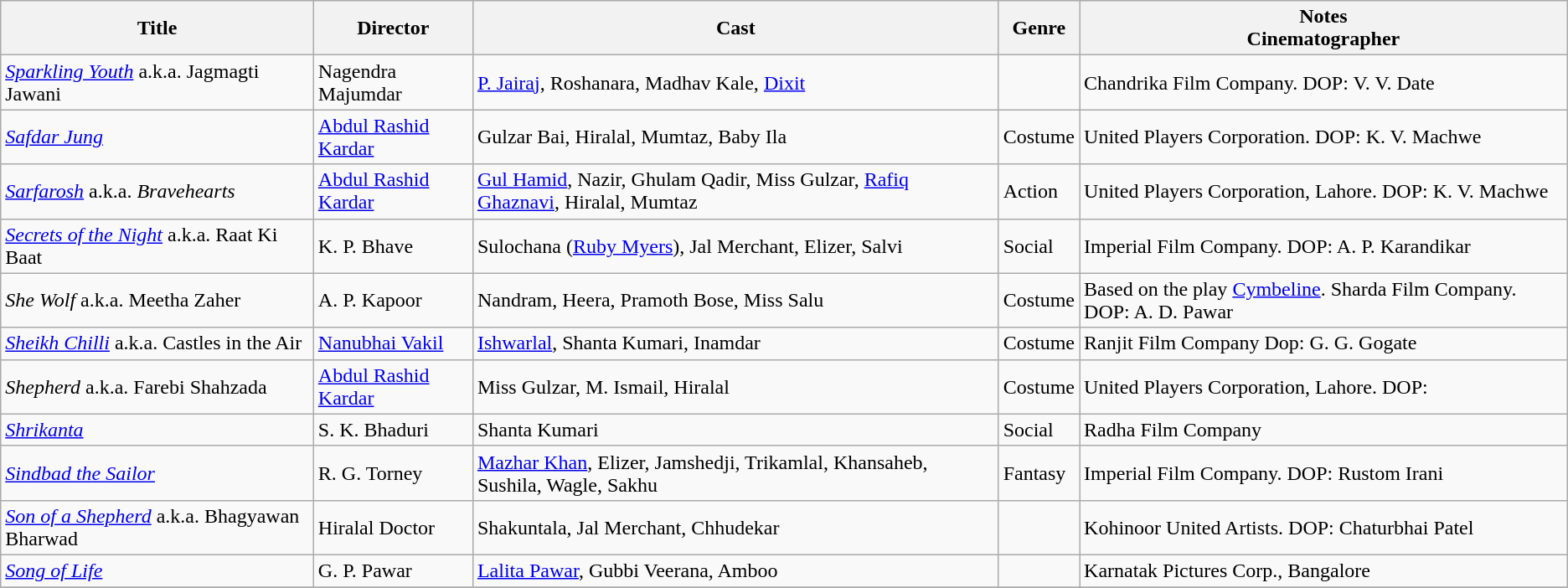<table class="wikitable">
<tr>
<th>Title</th>
<th>Director</th>
<th>Cast</th>
<th>Genre</th>
<th>Notes<br>Cinematographer</th>
</tr>
<tr>
<td><em><a href='#'>Sparkling Youth</a></em> a.k.a. Jagmagti Jawani</td>
<td>Nagendra Majumdar</td>
<td><a href='#'>P. Jairaj</a>, Roshanara, Madhav Kale, <a href='#'>Dixit</a></td>
<td></td>
<td>Chandrika Film Company. DOP: V. V. Date</td>
</tr>
<tr>
<td><em><a href='#'>Safdar Jung</a></em></td>
<td><a href='#'>Abdul Rashid Kardar</a></td>
<td>Gulzar Bai, Hiralal, Mumtaz, Baby Ila</td>
<td>Costume</td>
<td>United Players Corporation. DOP: K. V. Machwe</td>
</tr>
<tr>
<td><em><a href='#'>Sarfarosh</a></em> a.k.a. <em>Bravehearts</em></td>
<td><a href='#'>Abdul Rashid Kardar</a></td>
<td><a href='#'>Gul Hamid</a>, Nazir, Ghulam Qadir, Miss Gulzar, <a href='#'>Rafiq Ghaznavi</a>, Hiralal, Mumtaz</td>
<td>Action</td>
<td>United Players Corporation, Lahore. DOP: K. V. Machwe</td>
</tr>
<tr>
<td><em><a href='#'>Secrets of the Night</a></em> a.k.a. Raat Ki Baat</td>
<td>K. P. Bhave</td>
<td>Sulochana (<a href='#'>Ruby Myers</a>), Jal Merchant, Elizer, Salvi</td>
<td>Social</td>
<td>Imperial Film Company. DOP: A. P. Karandikar</td>
</tr>
<tr>
<td><em>She Wolf</em> a.k.a. Meetha Zaher</td>
<td>A. P. Kapoor</td>
<td>Nandram, Heera, Pramoth Bose, Miss Salu</td>
<td>Costume</td>
<td>Based on the play <a href='#'>Cymbeline</a>. Sharda Film Company. DOP: A. D. Pawar</td>
</tr>
<tr>
<td><em><a href='#'>Sheikh Chilli</a></em> a.k.a. Castles in the Air</td>
<td><a href='#'>Nanubhai Vakil</a></td>
<td><a href='#'>Ishwarlal</a>, Shanta Kumari, Inamdar</td>
<td>Costume</td>
<td>Ranjit Film Company Dop: G. G. Gogate</td>
</tr>
<tr>
<td><em>Shepherd</em> a.k.a. Farebi Shahzada</td>
<td><a href='#'>Abdul Rashid Kardar</a></td>
<td>Miss Gulzar, M. Ismail, Hiralal</td>
<td>Costume</td>
<td>United Players Corporation, Lahore. DOP:</td>
</tr>
<tr>
<td><em><a href='#'>Shrikanta</a></em></td>
<td>S. K. Bhaduri</td>
<td>Shanta Kumari</td>
<td>Social</td>
<td>Radha Film Company</td>
</tr>
<tr>
<td><em><a href='#'>Sindbad the Sailor</a></em></td>
<td>R. G. Torney</td>
<td><a href='#'>Mazhar Khan</a>, Elizer, Jamshedji, Trikamlal, Khansaheb, Sushila, Wagle, Sakhu</td>
<td>Fantasy</td>
<td>Imperial Film Company. DOP: Rustom Irani</td>
</tr>
<tr>
<td><em><a href='#'>Son of a Shepherd</a></em> a.k.a. Bhagyawan Bharwad</td>
<td>Hiralal Doctor</td>
<td>Shakuntala, Jal Merchant, Chhudekar</td>
<td></td>
<td>Kohinoor United Artists. DOP: Chaturbhai Patel</td>
</tr>
<tr>
<td><em><a href='#'>Song of Life</a></em></td>
<td>G. P. Pawar</td>
<td><a href='#'>Lalita Pawar</a>, Gubbi Veerana, Amboo</td>
<td></td>
<td>Karnatak Pictures Corp., Bangalore</td>
</tr>
<tr>
</tr>
</table>
